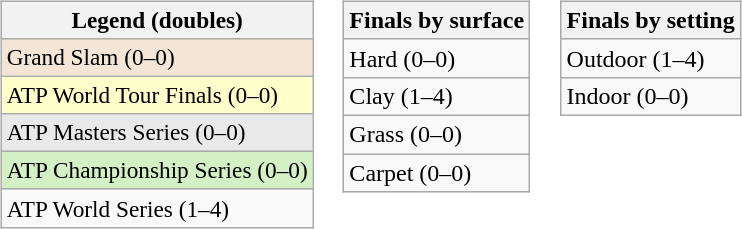<table>
<tr valign="top">
<td><br><table class=wikitable style=font-size:97%>
<tr>
<th>Legend (doubles)</th>
</tr>
<tr style="background:#f3e6d7;">
<td>Grand Slam (0–0)</td>
</tr>
<tr style="background:#ffffcc;">
<td>ATP World Tour Finals (0–0)</td>
</tr>
<tr style="background:#e9e9e9;">
<td>ATP Masters Series (0–0)</td>
</tr>
<tr style="background:#d4f1c5;">
<td>ATP Championship Series (0–0)</td>
</tr>
<tr>
<td>ATP World Series (1–4)</td>
</tr>
</table>
</td>
<td><br><table class="wikitable">
<tr>
<th>Finals by surface</th>
</tr>
<tr>
<td>Hard (0–0)</td>
</tr>
<tr>
<td>Clay (1–4)</td>
</tr>
<tr>
<td>Grass (0–0)</td>
</tr>
<tr>
<td>Carpet (0–0)</td>
</tr>
</table>
</td>
<td><br><table class="wikitable">
<tr>
<th>Finals by setting</th>
</tr>
<tr>
<td>Outdoor (1–4)</td>
</tr>
<tr>
<td>Indoor (0–0)</td>
</tr>
</table>
</td>
</tr>
</table>
